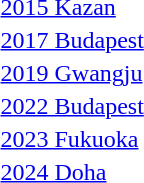<table>
<tr>
<td><a href='#'>2015 Kazan</a><br></td>
<td></td>
<td></td>
<td></td>
</tr>
<tr>
<td><a href='#'>2017 Budapest</a><br></td>
<td></td>
<td></td>
<td></td>
</tr>
<tr>
<td><a href='#'>2019 Gwangju</a><br></td>
<td></td>
<td></td>
<td></td>
</tr>
<tr>
<td><a href='#'>2022 Budapest</a><br></td>
<td></td>
<td></td>
<td></td>
</tr>
<tr>
<td><a href='#'>2023 Fukuoka</a><br></td>
<td></td>
<td></td>
<td></td>
</tr>
<tr>
<td><a href='#'>2024 Doha</a><br></td>
<td></td>
<td></td>
<td></td>
</tr>
</table>
